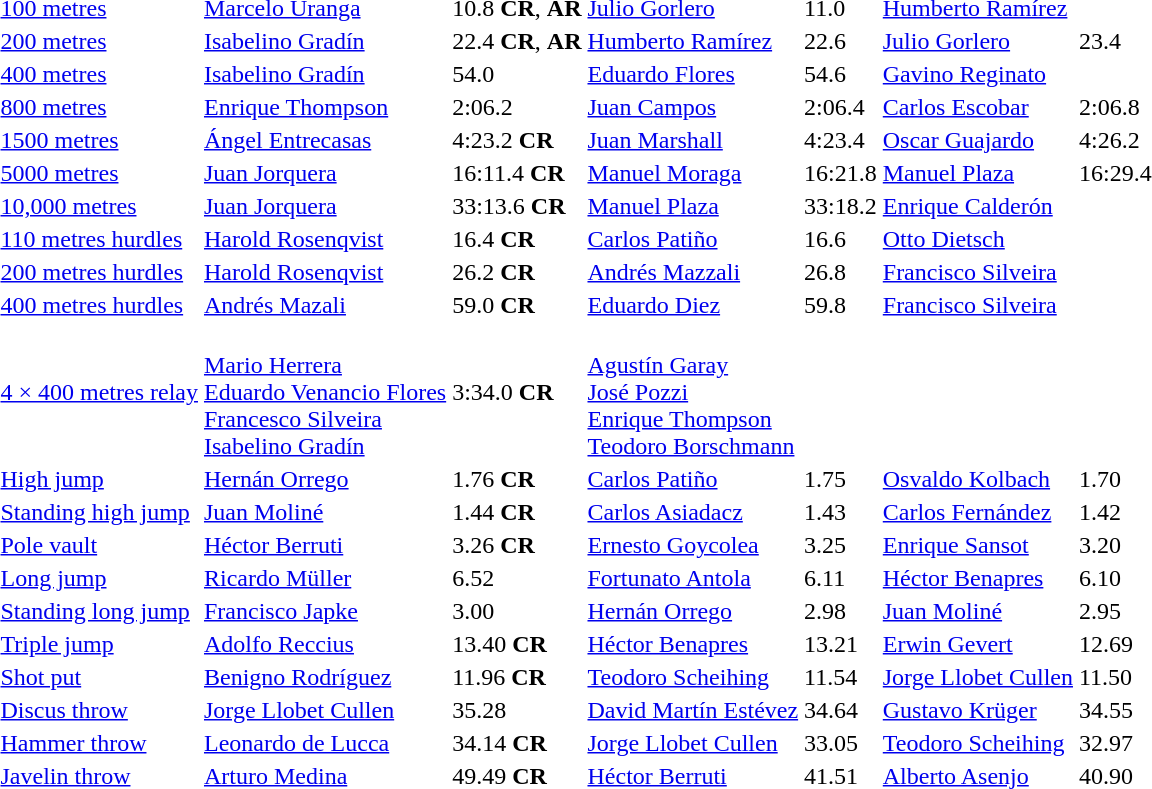<table>
<tr>
<td><a href='#'>100 metres</a></td>
<td><a href='#'>Marcelo Uranga</a><br> </td>
<td>10.8 <strong>CR</strong>, <strong>AR</strong></td>
<td><a href='#'>Julio Gorlero</a><br> </td>
<td>11.0</td>
<td><a href='#'>Humberto Ramírez</a><br> </td>
<td></td>
</tr>
<tr>
<td><a href='#'>200 metres</a></td>
<td><a href='#'>Isabelino Gradín</a><br> </td>
<td>22.4 <strong>CR</strong>, <strong>AR</strong></td>
<td><a href='#'>Humberto Ramírez</a><br> </td>
<td>22.6</td>
<td><a href='#'>Julio Gorlero</a><br> </td>
<td>23.4</td>
</tr>
<tr>
<td><a href='#'>400 metres</a></td>
<td><a href='#'>Isabelino Gradín</a><br> </td>
<td>54.0</td>
<td><a href='#'>Eduardo Flores</a><br> </td>
<td>54.6</td>
<td><a href='#'>Gavino Reginato</a><br> </td>
<td></td>
</tr>
<tr>
<td><a href='#'>800 metres</a></td>
<td><a href='#'>Enrique Thompson</a><br> </td>
<td>2:06.2</td>
<td><a href='#'>Juan Campos</a><br> </td>
<td>2:06.4</td>
<td><a href='#'>Carlos Escobar</a><br> </td>
<td>2:06.8</td>
</tr>
<tr>
<td><a href='#'>1500 metres</a></td>
<td><a href='#'>Ángel Entrecasas</a><br> </td>
<td>4:23.2 <strong>CR</strong></td>
<td><a href='#'>Juan Marshall</a><br> </td>
<td>4:23.4</td>
<td><a href='#'>Oscar Guajardo</a><br> </td>
<td>4:26.2</td>
</tr>
<tr>
<td><a href='#'>5000 metres</a></td>
<td><a href='#'>Juan Jorquera</a><br> </td>
<td>16:11.4 <strong>CR</strong></td>
<td><a href='#'>Manuel Moraga</a><br> </td>
<td>16:21.8</td>
<td><a href='#'>Manuel Plaza</a><br> </td>
<td>16:29.4</td>
</tr>
<tr>
<td><a href='#'>10,000 metres</a></td>
<td><a href='#'>Juan Jorquera</a><br> </td>
<td>33:13.6 <strong>CR</strong></td>
<td><a href='#'>Manuel Plaza</a><br> </td>
<td>33:18.2</td>
<td><a href='#'>Enrique Calderón</a><br> </td>
<td></td>
</tr>
<tr>
<td><a href='#'>110 metres hurdles</a></td>
<td><a href='#'>Harold Rosenqvist</a><br> </td>
<td>16.4 <strong>CR</strong></td>
<td><a href='#'>Carlos Patiño</a><br> </td>
<td>16.6</td>
<td><a href='#'>Otto Dietsch</a><br> </td>
<td></td>
</tr>
<tr>
<td><a href='#'>200 metres hurdles</a></td>
<td><a href='#'>Harold Rosenqvist</a><br> </td>
<td>26.2 <strong>CR</strong></td>
<td><a href='#'>Andrés Mazzali</a><br> </td>
<td>26.8</td>
<td><a href='#'>Francisco Silveira</a><br> </td>
<td></td>
</tr>
<tr>
<td><a href='#'>400 metres hurdles</a></td>
<td><a href='#'>Andrés Mazali</a><br> </td>
<td>59.0 <strong>CR</strong></td>
<td><a href='#'>Eduardo Diez</a><br> </td>
<td>59.8</td>
<td><a href='#'>Francisco Silveira</a><br> </td>
<td></td>
</tr>
<tr>
<td><a href='#'>4 × 400 metres relay</a></td>
<td><br><a href='#'>Mario Herrera</a><br><a href='#'>Eduardo Venancio Flores</a><br><a href='#'>Francesco Silveira</a><br><a href='#'>Isabelino Gradín</a></td>
<td>3:34.0 <strong>CR</strong></td>
<td><br><a href='#'>Agustín Garay</a><br><a href='#'>José Pozzi</a><br><a href='#'>Enrique Thompson</a><br><a href='#'>Teodoro Borschmann</a></td>
<td></td>
<td></td>
<td></td>
</tr>
<tr>
<td><a href='#'>High jump</a></td>
<td><a href='#'>Hernán Orrego</a><br> </td>
<td>1.76 <strong>CR</strong></td>
<td><a href='#'>Carlos Patiño</a><br> </td>
<td>1.75</td>
<td><a href='#'>Osvaldo Kolbach</a><br> </td>
<td>1.70</td>
</tr>
<tr>
<td><a href='#'>Standing high jump</a></td>
<td><a href='#'>Juan Moliné</a><br> </td>
<td>1.44 <strong>CR</strong></td>
<td><a href='#'>Carlos Asiadacz</a><br> </td>
<td>1.43</td>
<td><a href='#'>Carlos Fernández</a><br> </td>
<td>1.42</td>
</tr>
<tr>
<td><a href='#'>Pole vault</a></td>
<td><a href='#'>Héctor Berruti</a><br> </td>
<td>3.26 <strong>CR</strong></td>
<td><a href='#'>Ernesto Goycolea</a><br> </td>
<td>3.25</td>
<td><a href='#'>Enrique Sansot</a><br> </td>
<td>3.20</td>
</tr>
<tr>
<td><a href='#'>Long jump</a></td>
<td><a href='#'>Ricardo Müller</a><br> </td>
<td>6.52</td>
<td><a href='#'>Fortunato Antola</a><br> </td>
<td>6.11</td>
<td><a href='#'>Héctor Benapres</a><br> </td>
<td>6.10</td>
</tr>
<tr>
<td><a href='#'>Standing long jump</a></td>
<td><a href='#'>Francisco Japke</a><br> </td>
<td>3.00</td>
<td><a href='#'>Hernán Orrego</a><br> </td>
<td>2.98</td>
<td><a href='#'>Juan Moliné</a><br> </td>
<td>2.95</td>
</tr>
<tr>
<td><a href='#'>Triple jump</a></td>
<td><a href='#'>Adolfo Reccius</a><br> </td>
<td>13.40 <strong>CR</strong></td>
<td><a href='#'>Héctor Benapres</a><br> </td>
<td>13.21</td>
<td><a href='#'>Erwin Gevert</a><br> </td>
<td>12.69</td>
</tr>
<tr>
<td><a href='#'>Shot put</a></td>
<td><a href='#'>Benigno Rodríguez</a><br> </td>
<td>11.96 <strong>CR</strong></td>
<td><a href='#'>Teodoro Scheihing</a><br> </td>
<td>11.54</td>
<td><a href='#'>Jorge Llobet Cullen</a><br> </td>
<td>11.50</td>
</tr>
<tr>
<td><a href='#'>Discus throw</a></td>
<td><a href='#'>Jorge Llobet Cullen</a><br> </td>
<td>35.28</td>
<td><a href='#'>David Martín Estévez</a><br> </td>
<td>34.64</td>
<td><a href='#'>Gustavo Krüger</a><br> </td>
<td>34.55</td>
</tr>
<tr>
<td><a href='#'>Hammer throw</a></td>
<td><a href='#'>Leonardo de Lucca</a><br> </td>
<td>34.14 <strong>CR</strong></td>
<td><a href='#'>Jorge Llobet Cullen</a><br> </td>
<td>33.05</td>
<td><a href='#'>Teodoro Scheihing</a><br> </td>
<td>32.97</td>
</tr>
<tr>
<td><a href='#'>Javelin throw</a></td>
<td><a href='#'>Arturo Medina</a><br> </td>
<td>49.49 <strong>CR</strong></td>
<td><a href='#'>Héctor Berruti</a><br> </td>
<td>41.51</td>
<td><a href='#'>Alberto Asenjo</a><br> </td>
<td>40.90</td>
</tr>
</table>
